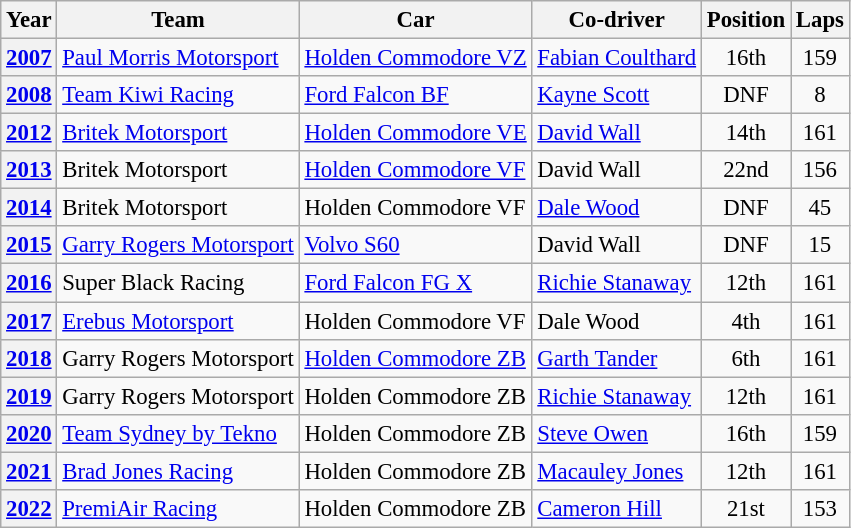<table class="wikitable" style="font-size: 95%;">
<tr>
<th>Year</th>
<th>Team</th>
<th>Car</th>
<th>Co-driver</th>
<th>Position</th>
<th>Laps</th>
</tr>
<tr>
<th><a href='#'>2007</a></th>
<td><a href='#'>Paul Morris Motorsport</a></td>
<td><a href='#'>Holden Commodore VZ</a></td>
<td> <a href='#'>Fabian Coulthard</a></td>
<td align="center">16th</td>
<td align="center">159</td>
</tr>
<tr>
<th><a href='#'>2008</a></th>
<td><a href='#'>Team Kiwi Racing</a></td>
<td><a href='#'>Ford Falcon BF</a></td>
<td> <a href='#'>Kayne Scott</a></td>
<td align="center">DNF</td>
<td align="center">8</td>
</tr>
<tr>
<th><a href='#'>2012</a></th>
<td><a href='#'>Britek Motorsport</a></td>
<td><a href='#'>Holden Commodore VE</a></td>
<td> <a href='#'>David Wall</a></td>
<td align="center">14th</td>
<td align="center">161</td>
</tr>
<tr>
<th><a href='#'>2013</a></th>
<td>Britek Motorsport</td>
<td><a href='#'>Holden Commodore VF</a></td>
<td> David Wall</td>
<td align="center">22nd</td>
<td align="center">156</td>
</tr>
<tr>
<th><a href='#'>2014</a></th>
<td>Britek Motorsport</td>
<td>Holden Commodore VF</td>
<td> <a href='#'>Dale Wood</a></td>
<td align="center">DNF</td>
<td align="center">45</td>
</tr>
<tr>
<th><a href='#'>2015</a></th>
<td><a href='#'>Garry Rogers Motorsport</a></td>
<td><a href='#'>Volvo S60</a></td>
<td> David Wall</td>
<td align="center">DNF</td>
<td align="center">15</td>
</tr>
<tr>
<th><a href='#'>2016</a></th>
<td>Super Black Racing</td>
<td><a href='#'>Ford Falcon FG X</a></td>
<td> <a href='#'>Richie Stanaway</a></td>
<td align="center">12th</td>
<td align="center">161</td>
</tr>
<tr>
<th><a href='#'>2017</a></th>
<td><a href='#'>Erebus Motorsport</a></td>
<td>Holden Commodore VF</td>
<td> Dale Wood</td>
<td align="center">4th</td>
<td align="center">161</td>
</tr>
<tr>
<th><a href='#'>2018</a></th>
<td>Garry Rogers Motorsport</td>
<td><a href='#'>Holden Commodore ZB</a></td>
<td> <a href='#'>Garth Tander</a></td>
<td align="center">6th</td>
<td align="center">161</td>
</tr>
<tr>
<th><a href='#'>2019</a></th>
<td>Garry Rogers Motorsport</td>
<td>Holden Commodore ZB</td>
<td> <a href='#'>Richie Stanaway</a></td>
<td align="center">12th</td>
<td align="center">161</td>
</tr>
<tr>
<th><a href='#'>2020</a></th>
<td><a href='#'>Team Sydney by Tekno</a></td>
<td>Holden Commodore ZB</td>
<td> <a href='#'>Steve Owen</a></td>
<td align="center">16th</td>
<td align="center">159</td>
</tr>
<tr>
<th><a href='#'>2021</a></th>
<td><a href='#'>Brad Jones Racing</a></td>
<td>Holden Commodore ZB</td>
<td> <a href='#'>Macauley Jones</a></td>
<td align="center">12th</td>
<td align="center">161</td>
</tr>
<tr>
<th><a href='#'>2022</a></th>
<td><a href='#'>PremiAir Racing</a></td>
<td>Holden Commodore ZB</td>
<td> <a href='#'>Cameron Hill</a></td>
<td align="center">21st</td>
<td align="center">153</td>
</tr>
</table>
